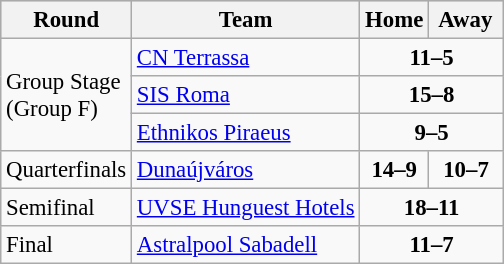<table class="wikitable" style="text-align: left; font-size:95%">
<tr bgcolor="#ccccff">
<th>Round</th>
<th>Team</th>
<th>Home</th>
<th> Away </th>
</tr>
<tr>
<td rowspan=3>Group Stage<br>(Group F)</td>
<td> <a href='#'>CN Terrassa</a></td>
<td colspan=2 align="center"><strong>11–5</strong></td>
</tr>
<tr>
<td> <a href='#'>SIS Roma</a></td>
<td colspan=2 align="center"><strong>15–8</strong></td>
</tr>
<tr>
<td> <a href='#'>Ethnikos Piraeus</a></td>
<td colspan=2 align="center"><strong>9–5</strong></td>
</tr>
<tr>
<td>Quarterfinals</td>
<td> <a href='#'>Dunaújváros</a></td>
<td align="center"><strong>14–9</strong></td>
<td align="center"><strong>10–7</strong></td>
</tr>
<tr>
<td>Semifinal</td>
<td> <a href='#'>UVSE Hunguest Hotels</a></td>
<td colspan=2 align="center"><strong>18–11</strong></td>
</tr>
<tr>
<td>Final</td>
<td> <a href='#'>Astralpool Sabadell</a></td>
<td colspan=2 align="center"><strong>11–7</strong></td>
</tr>
</table>
